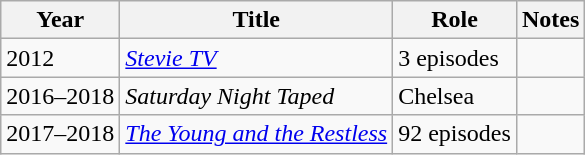<table class="wikitable sortable">
<tr>
<th>Year</th>
<th>Title</th>
<th>Role</th>
<th class="wikitable unsortable">Notes</th>
</tr>
<tr>
<td>2012</td>
<td><em><a href='#'>Stevie TV</a></em></td>
<td>3 episodes</td>
</tr>
<tr>
<td>2016–2018</td>
<td><em>Saturday Night Taped</em></td>
<td>Chelsea</td>
<td></td>
</tr>
<tr>
<td>2017–2018</td>
<td><em><a href='#'>The Young and the Restless</a></em></td>
<td>92 episodes</td>
<td></td>
</tr>
</table>
